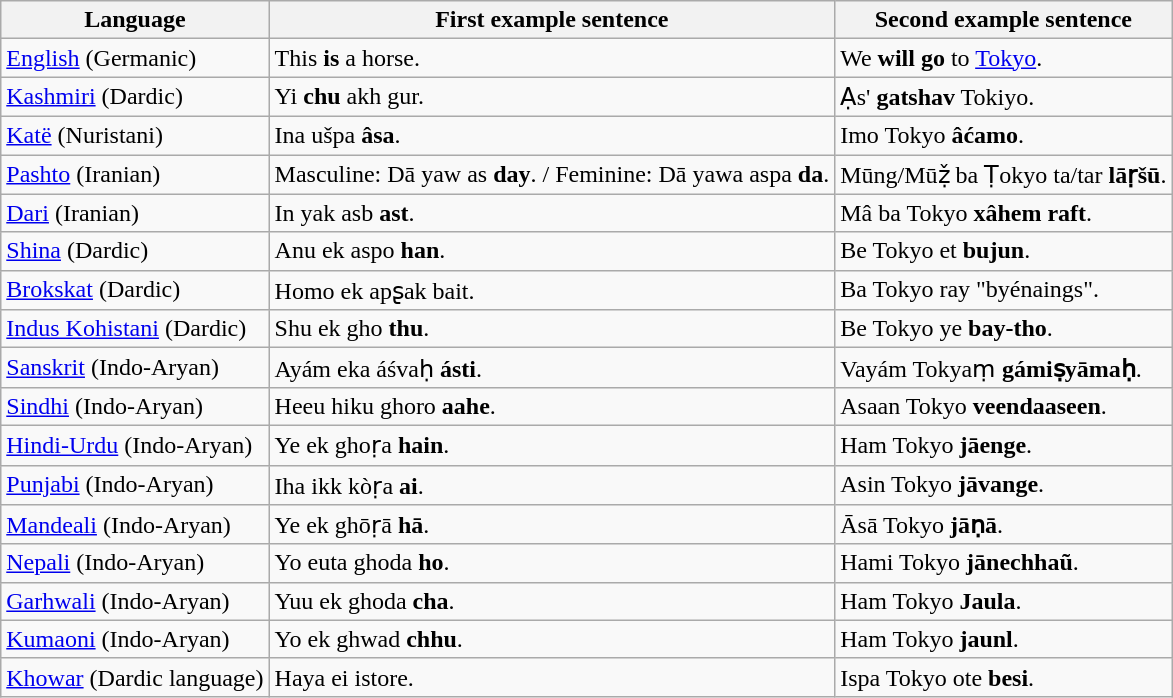<table class="wikitable">
<tr>
<th>Language</th>
<th>First example sentence</th>
<th>Second example sentence</th>
</tr>
<tr>
<td><a href='#'>English</a> (Germanic)</td>
<td>This <strong>is</strong> a horse.</td>
<td>We <strong>will go</strong> to <a href='#'>Tokyo</a>.</td>
</tr>
<tr>
<td><a href='#'>Kashmiri</a> (Dardic)</td>
<td>Yi <strong>chu</strong> akh gur.</td>
<td>Ạs' <strong>gatshav</strong> Tokiyo.</td>
</tr>
<tr>
<td><a href='#'>Katë</a> (Nuristani)</td>
<td>Ina ušpa <strong>âsa</strong>.</td>
<td>Imo Tokyo <strong>âćamo</strong>.</td>
</tr>
<tr>
<td><a href='#'>Pashto</a> (Iranian)</td>
<td>Masculine: Dā yaw as <strong>day</strong>. / Feminine: Dā yawa aspa <strong>da</strong>.</td>
<td>Mūng/Mūẓ̌ ba Ṭokyo ta/tar <strong>lāṛšū</strong>.</td>
</tr>
<tr>
<td><a href='#'>Dari</a> (Iranian)</td>
<td>In yak asb <strong>ast</strong>.</td>
<td>Mâ ba Tokyo <strong>xâhem raft</strong>.</td>
</tr>
<tr>
<td><a href='#'>Shina</a> (Dardic)</td>
<td>Anu ek aspo <strong>han</strong>.</td>
<td>Be Tokyo et <strong>bujun</strong>.</td>
</tr>
<tr>
<td><a href='#'>Brokskat</a> (Dardic)</td>
<td>Homo ek apʂak bait.</td>
<td>Ba Tokyo ray "byénaings".</td>
</tr>
<tr>
<td><a href='#'>Indus Kohistani</a> (Dardic)</td>
<td>Shu ek gho <strong>thu</strong>.</td>
<td>Be Tokyo ye <strong>bay-tho</strong>.</td>
</tr>
<tr>
<td><a href='#'>Sanskrit</a> (Indo-Aryan)</td>
<td>Ayám eka áśvaḥ <strong>ásti</strong>.</td>
<td>Vayám Tokyaṃ <strong>gámiṣyāmaḥ</strong>.</td>
</tr>
<tr>
<td><a href='#'>Sindhi</a> (Indo-Aryan)</td>
<td>Heeu hiku ghoro <strong>aahe</strong>.</td>
<td>Asaan Tokyo <strong>veendaaseen</strong>.</td>
</tr>
<tr>
<td><a href='#'>Hindi-Urdu</a> (Indo-Aryan)</td>
<td>Ye ek ghoṛa <strong>hain</strong>.</td>
<td>Ham Tokyo <strong>jāenge</strong>.</td>
</tr>
<tr>
<td><a href='#'>Punjabi</a> (Indo-Aryan)</td>
<td>Iha ikk kòṛa <strong>ai</strong>.</td>
<td>Asin Tokyo <strong>jāvange</strong>.</td>
</tr>
<tr>
<td><a href='#'>Mandeali</a> (Indo-Aryan)</td>
<td>Ye ek ghōṛā <strong>hā</strong>.</td>
<td>Āsā Tokyo <strong>jāṇā</strong>.</td>
</tr>
<tr>
<td><a href='#'>Nepali</a> (Indo-Aryan)</td>
<td>Yo euta ghoda <strong>ho</strong>.</td>
<td>Hami Tokyo <strong>jānechhaũ</strong>.</td>
</tr>
<tr>
<td><a href='#'>Garhwali</a> (Indo-Aryan)</td>
<td>Yuu ek ghoda <strong>cha</strong>.</td>
<td>Ham Tokyo <strong>Jaula</strong>.</td>
</tr>
<tr>
<td><a href='#'>Kumaoni</a> (Indo-Aryan)</td>
<td>Yo ek ghwad <strong>chhu</strong>.</td>
<td>Ham Tokyo <strong>jaunl</strong>.</td>
</tr>
<tr>
<td><a href='#'>Khowar</a> (Dardic language)</td>
<td>Haya ei istore.</td>
<td>Ispa Tokyo ote <strong>besi</strong>.</td>
</tr>
</table>
